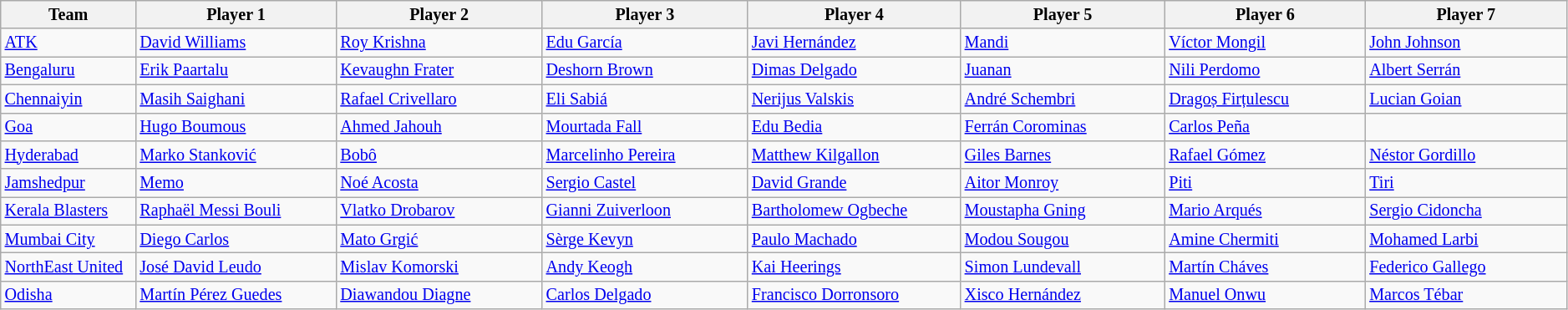<table class="wikitable" style="font-size:84%;">
<tr>
<th width="140">Team</th>
<th width="257">Player 1</th>
<th width="257">Player 2</th>
<th width="257">Player 3</th>
<th width="257">Player 4</th>
<th width="257">Player 5</th>
<th width="257">Player 6</th>
<th Width="257">Player 7</th>
</tr>
<tr>
<td><a href='#'>ATK</a></td>
<td> <a href='#'>David Williams</a></td>
<td> <a href='#'>Roy Krishna</a></td>
<td> <a href='#'>Edu García</a></td>
<td> <a href='#'>Javi Hernández</a></td>
<td> <a href='#'>Mandi</a></td>
<td> <a href='#'>Víctor Mongil</a></td>
<td> <a href='#'>John Johnson</a></td>
</tr>
<tr>
<td><a href='#'>Bengaluru</a></td>
<td> <a href='#'>Erik Paartalu</a></td>
<td> <a href='#'>Kevaughn Frater</a></td>
<td> <a href='#'>Deshorn Brown</a></td>
<td> <a href='#'>Dimas Delgado</a></td>
<td> <a href='#'>Juanan</a></td>
<td> <a href='#'>Nili Perdomo</a></td>
<td> <a href='#'>Albert Serrán</a></td>
</tr>
<tr>
<td><a href='#'>Chennaiyin</a></td>
<td> <a href='#'>Masih Saighani</a></td>
<td> <a href='#'>Rafael Crivellaro</a></td>
<td> <a href='#'>Eli Sabiá</a></td>
<td> <a href='#'>Nerijus Valskis</a></td>
<td> <a href='#'>André Schembri</a></td>
<td> <a href='#'>Dragoș Firțulescu</a></td>
<td> <a href='#'>Lucian Goian</a></td>
</tr>
<tr>
<td><a href='#'>Goa</a></td>
<td> <a href='#'>Hugo Boumous</a></td>
<td> <a href='#'>Ahmed Jahouh</a></td>
<td> <a href='#'>Mourtada Fall</a></td>
<td> <a href='#'>Edu Bedia</a></td>
<td> <a href='#'>Ferrán Corominas</a></td>
<td> <a href='#'>Carlos Peña</a></td>
<td></td>
</tr>
<tr>
<td><a href='#'>Hyderabad</a></td>
<td> <a href='#'>Marko Stanković</a></td>
<td> <a href='#'>Bobô</a></td>
<td> <a href='#'>Marcelinho Pereira</a></td>
<td> <a href='#'>Matthew Kilgallon</a></td>
<td> <a href='#'>Giles Barnes</a></td>
<td> <a href='#'>Rafael Gómez</a></td>
<td> <a href='#'>Néstor Gordillo</a></td>
</tr>
<tr>
<td><a href='#'>Jamshedpur</a></td>
<td> <a href='#'>Memo</a></td>
<td> <a href='#'>Noé Acosta</a></td>
<td> <a href='#'>Sergio Castel</a></td>
<td> <a href='#'>David Grande</a></td>
<td> <a href='#'>Aitor Monroy</a></td>
<td> <a href='#'>Piti</a></td>
<td> <a href='#'>Tiri</a></td>
</tr>
<tr>
<td><a href='#'>Kerala Blasters</a></td>
<td> <a href='#'>Raphaël Messi Bouli</a></td>
<td> <a href='#'>Vlatko Drobarov</a></td>
<td> <a href='#'>Gianni Zuiverloon</a></td>
<td> <a href='#'>Bartholomew Ogbeche</a></td>
<td> <a href='#'>Moustapha Gning</a></td>
<td> <a href='#'>Mario Arqués</a></td>
<td> <a href='#'>Sergio Cidoncha</a></td>
</tr>
<tr>
<td><a href='#'>Mumbai City</a></td>
<td> <a href='#'>Diego Carlos</a></td>
<td> <a href='#'>Mato Grgić</a></td>
<td> <a href='#'>Sèrge Kevyn</a></td>
<td> <a href='#'>Paulo Machado</a></td>
<td> <a href='#'>Modou Sougou</a></td>
<td> <a href='#'>Amine Chermiti</a></td>
<td> <a href='#'>Mohamed Larbi</a></td>
</tr>
<tr>
<td><a href='#'>NorthEast United</a></td>
<td> <a href='#'>José David Leudo</a></td>
<td> <a href='#'>Mislav Komorski</a></td>
<td> <a href='#'>Andy Keogh</a></td>
<td> <a href='#'>Kai Heerings</a></td>
<td> <a href='#'>Simon Lundevall</a></td>
<td> <a href='#'>Martín Cháves</a></td>
<td> <a href='#'>Federico Gallego</a></td>
</tr>
<tr>
<td><a href='#'>Odisha</a></td>
<td> <a href='#'>Martín Pérez Guedes</a></td>
<td> <a href='#'>Diawandou Diagne</a></td>
<td> <a href='#'>Carlos Delgado</a></td>
<td> <a href='#'>Francisco Dorronsoro</a></td>
<td> <a href='#'>Xisco Hernández</a></td>
<td> <a href='#'>Manuel Onwu</a></td>
<td> <a href='#'>Marcos Tébar</a></td>
</tr>
</table>
